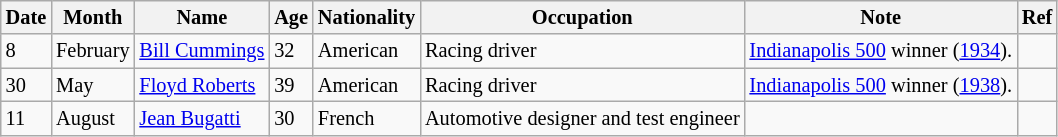<table class="wikitable" style="font-size:85%;">
<tr>
<th>Date</th>
<th>Month</th>
<th>Name</th>
<th>Age</th>
<th>Nationality</th>
<th>Occupation</th>
<th>Note</th>
<th>Ref</th>
</tr>
<tr>
<td>8</td>
<td>February</td>
<td><a href='#'>Bill Cummings</a></td>
<td>32</td>
<td>American</td>
<td>Racing driver</td>
<td><a href='#'>Indianapolis 500</a> winner (<a href='#'>1934</a>).</td>
<td></td>
</tr>
<tr>
<td>30</td>
<td>May</td>
<td><a href='#'>Floyd Roberts</a></td>
<td>39</td>
<td>American</td>
<td>Racing driver</td>
<td><a href='#'>Indianapolis 500</a> winner (<a href='#'>1938</a>).</td>
<td></td>
</tr>
<tr>
<td>11</td>
<td>August</td>
<td><a href='#'>Jean Bugatti</a></td>
<td>30</td>
<td>French</td>
<td>Automotive designer and test engineer</td>
<td></td>
<td></td>
</tr>
</table>
